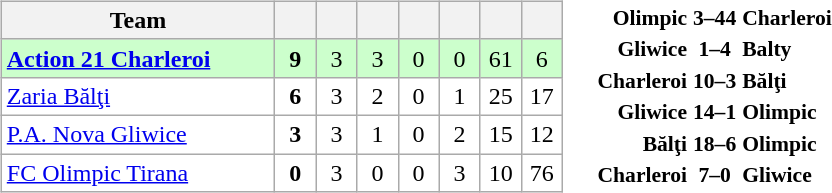<table>
<tr>
<td><br><table class="wikitable" style="text-align: center;">
<tr>
<th width="175">Team</th>
<th width="20"></th>
<th width="20"></th>
<th width="20"></th>
<th width="20"></th>
<th width="20"></th>
<th width="20"></th>
<th width="20"></th>
</tr>
<tr bgcolor="#ccffcc">
<td align="left"> <strong><a href='#'>Action 21 Charleroi</a></strong></td>
<td><strong>9</strong></td>
<td>3</td>
<td>3</td>
<td>0</td>
<td>0</td>
<td>61</td>
<td>6</td>
</tr>
<tr bgcolor=ffffff>
<td align="left"> <a href='#'>Zaria Bălţi</a></td>
<td><strong>6</strong></td>
<td>3</td>
<td>2</td>
<td>0</td>
<td>1</td>
<td>25</td>
<td>17</td>
</tr>
<tr bgcolor=ffffff>
<td align="left"> <a href='#'>P.A. Nova Gliwice</a></td>
<td><strong>3</strong></td>
<td>3</td>
<td>1</td>
<td>0</td>
<td>2</td>
<td>15</td>
<td>12</td>
</tr>
<tr bgcolor=ffffff>
<td align="left"> <a href='#'>FC Olimpic Tirana</a></td>
<td><strong>0</strong></td>
<td>3</td>
<td>0</td>
<td>0</td>
<td>3</td>
<td>10</td>
<td>76</td>
</tr>
</table>
</td>
<td><br><table style="font-size:90%; margin: 0 auto;">
<tr>
<td align="right"><strong>Olimpic</strong></td>
<td align="center"><strong>3–44</strong></td>
<td><strong>Charleroi</strong></td>
</tr>
<tr>
<td align="right"><strong>Gliwice</strong></td>
<td align="center"><strong>1–4</strong></td>
<td><strong>Balty</strong></td>
</tr>
<tr>
<td align="right"><strong>Charleroi</strong></td>
<td align="center"><strong>10–3</strong></td>
<td><strong>Bălţi</strong></td>
</tr>
<tr>
<td align="right"><strong>Gliwice</strong></td>
<td align="center"><strong>14–1</strong></td>
<td><strong>Olimpic</strong></td>
</tr>
<tr>
<td align="right"><strong>Bălţi</strong></td>
<td align="center"><strong>18–6</strong></td>
<td><strong>Olimpic</strong></td>
</tr>
<tr>
<td align="right"><strong>Charleroi</strong></td>
<td align="center"><strong>7–0</strong></td>
<td><strong>Gliwice</strong></td>
</tr>
</table>
</td>
</tr>
</table>
